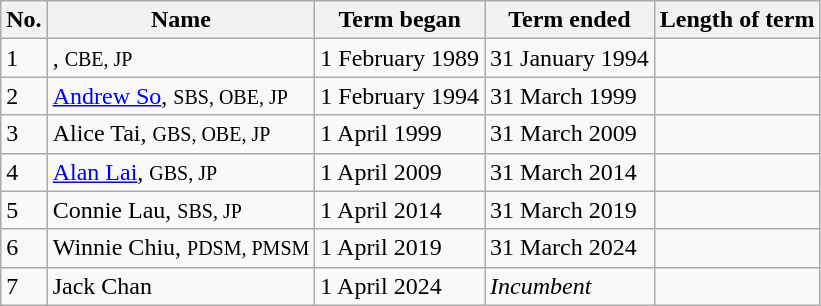<table class="wikitable">
<tr>
<th>No.</th>
<th>Name</th>
<th>Term began</th>
<th>Term ended</th>
<th>Length of term</th>
</tr>
<tr>
<td>1</td>
<td>, <small>CBE, JP</small></td>
<td>1 February 1989</td>
<td>31 January 1994</td>
<td></td>
</tr>
<tr>
<td>2</td>
<td><a href='#'>Andrew So</a>, <small>SBS, OBE, JP</small></td>
<td>1 February 1994</td>
<td>31 March 1999</td>
<td></td>
</tr>
<tr>
<td>3</td>
<td>Alice Tai, <small>GBS, OBE, JP</small></td>
<td>1 April 1999</td>
<td>31 March 2009</td>
<td></td>
</tr>
<tr>
<td>4</td>
<td><a href='#'>Alan Lai</a>, <small>GBS, JP</small></td>
<td>1 April 2009</td>
<td>31 March 2014</td>
<td></td>
</tr>
<tr>
<td>5</td>
<td>Connie Lau, <small>SBS, JP</small></td>
<td>1 April 2014</td>
<td>31 March 2019</td>
<td></td>
</tr>
<tr>
<td>6</td>
<td>Winnie Chiu, <small>PDSM, PMSM</small></td>
<td>1 April 2019</td>
<td>31 March 2024</td>
<td></td>
</tr>
<tr>
<td>7</td>
<td>Jack Chan</td>
<td>1 April 2024</td>
<td><em>Incumbent</em></td>
<td></td>
</tr>
</table>
